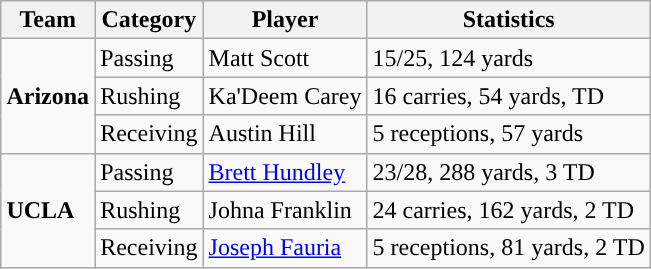<table class="wikitable" style="float: right;">
<tr>
<th>Team</th>
<th>Category</th>
<th>Player</th>
<th>Statistics</th>
</tr>
<tr>
<td rowspan=3><strong>Arizona</strong></td>
<td>Passing</td>
<td>Matt Scott</td>
<td>15/25, 124 yards</td>
</tr>
<tr>
<td>Rushing</td>
<td>Ka'Deem Carey</td>
<td>16 carries, 54 yards, TD</td>
</tr>
<tr>
<td>Receiving</td>
<td>Austin Hill</td>
<td>5 receptions, 57 yards</td>
</tr>
<tr>
<td rowspan=3><strong>UCLA</strong></td>
<td>Passing</td>
<td><a href='#'>Brett Hundley</a></td>
<td>23/28, 288 yards, 3 TD</td>
</tr>
<tr>
<td>Rushing</td>
<td>Johna Franklin</td>
<td>24 carries, 162 yards, 2 TD</td>
</tr>
<tr>
<td>Receiving</td>
<td><a href='#'>Joseph Fauria</a></td>
<td>5 receptions, 81 yards, 2 TD</td>
</tr>
</table>
